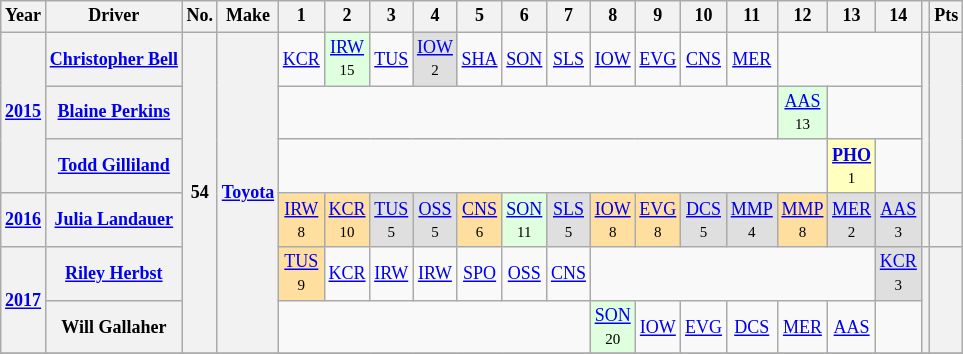<table class="wikitable" style="text-align:center; font-size:75%">
<tr>
<th>Year</th>
<th>Driver</th>
<th>No.</th>
<th>Make</th>
<th>1</th>
<th>2</th>
<th>3</th>
<th>4</th>
<th>5</th>
<th>6</th>
<th>7</th>
<th>8</th>
<th>9</th>
<th>10</th>
<th>11</th>
<th>12</th>
<th>13</th>
<th>14</th>
<th></th>
<th>Pts</th>
</tr>
<tr>
<th rowspan=3><a href='#'>2015</a></th>
<th><a href='#'>Christopher Bell</a></th>
<th Rowspan=6>54</th>
<th rowspan=6><a href='#'>Toyota</a></th>
<td><a href='#'>KCR</a></td>
<td style="background:#DFFFDF;"><a href='#'>IRW</a><br><small>15</small></td>
<td><a href='#'>TUS</a></td>
<td style="background:#DFDFDF;"><a href='#'>IOW</a><br><small>2</small></td>
<td><a href='#'>SHA</a></td>
<td><a href='#'>SON</a></td>
<td><a href='#'>SLS</a></td>
<td><a href='#'>IOW</a></td>
<td><a href='#'>EVG</a></td>
<td><a href='#'>CNS</a></td>
<td><a href='#'>MER</a></td>
<td colspan=3></td>
<th rowspan=3></th>
<th rowspan=3></th>
</tr>
<tr>
<th><a href='#'>Blaine Perkins</a></th>
<td colspan=11></td>
<td style="background:#DFFFDF;"><a href='#'>AAS</a><br><small>13</small></td>
<td colspan=2></td>
</tr>
<tr>
<th><a href='#'>Todd Gilliland</a></th>
<td colspan=12></td>
<td style="background:#FFFFBF;"><strong><a href='#'>PHO</a></strong><br><small>1</small></td>
<td></td>
</tr>
<tr>
<th><a href='#'>2016</a></th>
<th><a href='#'>Julia Landauer</a></th>
<td style="background:#FFDF9F;"><a href='#'>IRW</a><br><small>8</small></td>
<td style="background:#FFDF9F;"><a href='#'>KCR</a><br><small>10</small></td>
<td style="background:#DFDFDF;"><a href='#'>TUS</a><br><small>5</small></td>
<td style="background:#DFDFDF;"><a href='#'>OSS</a><br><small>5</small></td>
<td style="background:#FFDF9F;"><a href='#'>CNS</a><br><small>6</small></td>
<td style="background:#DFFFDF;"><a href='#'>SON</a><br><small>11</small></td>
<td style="background:#DFDFDF;"><a href='#'>SLS</a><br><small>5</small></td>
<td style="background:#FFDF9F;"><a href='#'>IOW</a><br><small>8</small></td>
<td style="background:#FFDF9F;"><a href='#'>EVG</a><br><small>8</small></td>
<td style="background:#DFDFDF;"><a href='#'>DCS</a><br><small>5</small></td>
<td style="background:#DFDFDF;"><a href='#'>MMP</a><br><small>4</small></td>
<td style="background:#FFDF9F;"><a href='#'>MMP</a><br><small>8</small></td>
<td style="background:#DFDFDF;"><a href='#'>MER</a><br><small>2</small></td>
<td style="background:#DFDFDF;"><a href='#'>AAS</a><br><small>3</small></td>
<th></th>
<th></th>
</tr>
<tr>
<th rowspan=2><a href='#'>2017</a></th>
<th><a href='#'>Riley Herbst</a></th>
<td style="background:#FFDF9F;"><a href='#'>TUS</a><br><small>9</small></td>
<td><a href='#'>KCR</a></td>
<td><a href='#'>IRW</a></td>
<td><a href='#'>IRW</a></td>
<td><a href='#'>SPO</a></td>
<td><a href='#'>OSS</a></td>
<td><a href='#'>CNS</a></td>
<td colspan=6></td>
<td style="background:#DFDFDF;"><a href='#'>KCR</a><br><small>3</small></td>
<th rowspan=2></th>
<th rowspan=2></th>
</tr>
<tr>
<th>Will Gallaher</th>
<td colspan=7></td>
<td style="background:#DFFFDF;"><a href='#'>SON</a><br><small>20</small></td>
<td><a href='#'>IOW</a></td>
<td><a href='#'>EVG</a></td>
<td><a href='#'>DCS</a></td>
<td><a href='#'>MER</a></td>
<td><a href='#'>AAS</a></td>
<td></td>
</tr>
<tr>
</tr>
</table>
